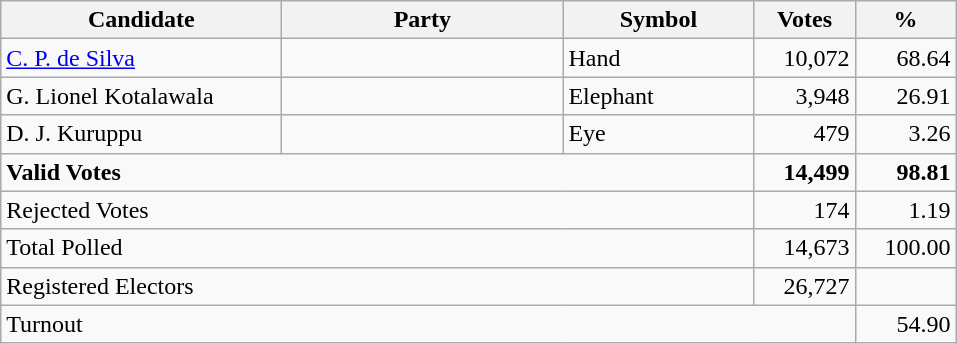<table class="wikitable" border="1" style="text-align:right;">
<tr>
<th align=left width="180">Candidate</th>
<th align=left width="180">Party</th>
<th align=left width="120">Symbol</th>
<th align=left width="60">Votes</th>
<th align=left width="60">%</th>
</tr>
<tr>
<td align=left><a href='#'>C. P. de Silva</a></td>
<td align=left></td>
<td align=left>Hand</td>
<td>10,072</td>
<td>68.64</td>
</tr>
<tr>
<td align=left>G. Lionel Kotalawala</td>
<td align=left></td>
<td align=left>Elephant</td>
<td>3,948</td>
<td>26.91</td>
</tr>
<tr>
<td align=left>D. J. Kuruppu</td>
<td align=left></td>
<td align=left>Eye</td>
<td>479</td>
<td>3.26</td>
</tr>
<tr>
<td align=left colspan=3><strong>Valid Votes</strong></td>
<td><strong>14,499</strong></td>
<td><strong>98.81</strong></td>
</tr>
<tr>
<td align=left colspan=3>Rejected Votes</td>
<td>174</td>
<td>1.19</td>
</tr>
<tr>
<td align=left colspan=3>Total Polled</td>
<td>14,673</td>
<td>100.00</td>
</tr>
<tr>
<td align=left colspan=3>Registered Electors</td>
<td>26,727</td>
<td></td>
</tr>
<tr>
<td align=left colspan=4>Turnout</td>
<td>54.90</td>
</tr>
</table>
